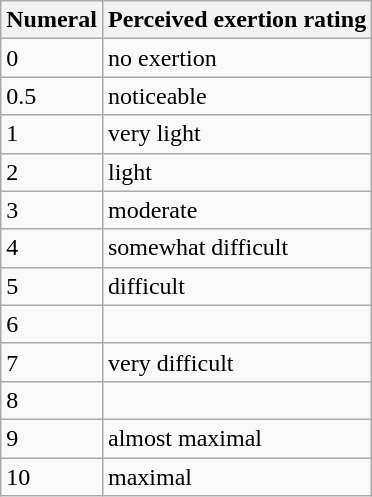<table class="wikitable">
<tr>
<th>Numeral</th>
<th>Perceived exertion rating</th>
</tr>
<tr>
<td>0</td>
<td>no exertion</td>
</tr>
<tr>
<td>0.5</td>
<td>noticeable</td>
</tr>
<tr>
<td>1</td>
<td>very light</td>
</tr>
<tr>
<td>2</td>
<td>light</td>
</tr>
<tr>
<td>3</td>
<td>moderate</td>
</tr>
<tr>
<td>4</td>
<td>somewhat difficult</td>
</tr>
<tr>
<td>5</td>
<td>difficult</td>
</tr>
<tr>
<td>6</td>
<td></td>
</tr>
<tr>
<td>7</td>
<td>very difficult</td>
</tr>
<tr>
<td>8</td>
<td></td>
</tr>
<tr>
<td>9</td>
<td>almost maximal</td>
</tr>
<tr>
<td>10</td>
<td>maximal</td>
</tr>
</table>
